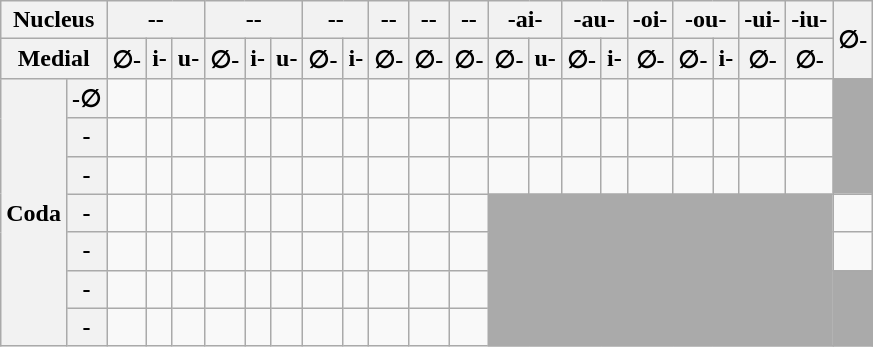<table class="wikitable" style="text-align:center">
<tr>
<th colspan="2">Nucleus</th>
<th colspan="3">--</th>
<th colspan="3">--</th>
<th colspan="2">--</th>
<th>--</th>
<th>--</th>
<th>--</th>
<th colspan="2">-ai-</th>
<th colspan="2">-au-</th>
<th>-oi-</th>
<th colspan="2">-ou-</th>
<th>-ui-</th>
<th>-iu-</th>
<th rowspan="2">∅-</th>
</tr>
<tr>
<th colspan="2">Medial</th>
<th>∅-</th>
<th>i-</th>
<th>u-</th>
<th>∅-</th>
<th>i-</th>
<th>u-</th>
<th>∅-</th>
<th>i-</th>
<th>∅-</th>
<th>∅-</th>
<th>∅-</th>
<th>∅-</th>
<th>u-</th>
<th>∅-</th>
<th>i-</th>
<th>∅-</th>
<th>∅-</th>
<th>i-</th>
<th>∅-</th>
<th>∅-</th>
</tr>
<tr>
<th rowspan="7">Coda</th>
<th>-∅</th>
<td></td>
<td></td>
<td></td>
<td></td>
<td></td>
<td></td>
<td></td>
<td></td>
<td></td>
<td></td>
<td></td>
<td></td>
<td></td>
<td></td>
<td></td>
<td></td>
<td></td>
<td></td>
<td></td>
<td></td>
<td rowspan="3" style="background: #aaa;"></td>
</tr>
<tr>
<th>-</th>
<td></td>
<td></td>
<td></td>
<td></td>
<td></td>
<td></td>
<td></td>
<td></td>
<td></td>
<td></td>
<td></td>
<td></td>
<td></td>
<td></td>
<td></td>
<td></td>
<td></td>
<td></td>
<td></td>
<td></td>
</tr>
<tr>
<th>-</th>
<td></td>
<td></td>
<td></td>
<td></td>
<td></td>
<td></td>
<td></td>
<td></td>
<td></td>
<td></td>
<td></td>
<td></td>
<td></td>
<td></td>
<td></td>
<td></td>
<td></td>
<td></td>
<td></td>
<td></td>
</tr>
<tr>
<th>-</th>
<td></td>
<td></td>
<td></td>
<td></td>
<td></td>
<td></td>
<td></td>
<td></td>
<td></td>
<td></td>
<td></td>
<td colspan="9" rowspan="4" style="background: #aaa;"></td>
<td></td>
</tr>
<tr>
<th>-</th>
<td></td>
<td></td>
<td></td>
<td></td>
<td></td>
<td></td>
<td></td>
<td></td>
<td></td>
<td></td>
<td></td>
<td></td>
</tr>
<tr>
<th>-</th>
<td></td>
<td></td>
<td></td>
<td></td>
<td></td>
<td></td>
<td></td>
<td></td>
<td></td>
<td></td>
<td></td>
<td rowspan="2" style="background: #aaa;"></td>
</tr>
<tr>
<th>-</th>
<td></td>
<td></td>
<td></td>
<td></td>
<td></td>
<td></td>
<td></td>
<td></td>
<td></td>
<td></td>
<td></td>
</tr>
</table>
